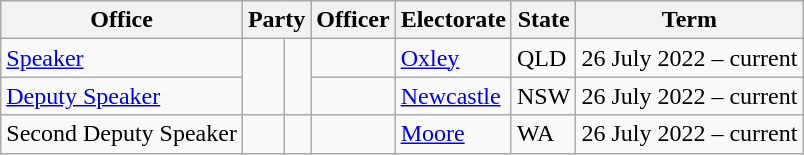<table class="wikitable sortable">
<tr>
<th>Office</th>
<th colspan="2">Party</th>
<th>Officer</th>
<th>Electorate</th>
<th>State</th>
<th>Term</th>
</tr>
<tr>
<td><a href='#'>Speaker</a></td>
<td rowspan="2" > </td>
<td rowspan="2"></td>
<td></td>
<td><a href='#'>Oxley</a></td>
<td>QLD</td>
<td>26 July 2022 – current</td>
</tr>
<tr>
<td><a href='#'>Deputy Speaker</a></td>
<td></td>
<td><a href='#'>Newcastle</a></td>
<td>NSW</td>
<td>26 July 2022 – current</td>
</tr>
<tr>
<td>Second Deputy Speaker</td>
<td> </td>
<td></td>
<td></td>
<td><a href='#'>Moore</a></td>
<td>WA</td>
<td>26 July 2022 – current</td>
</tr>
</table>
